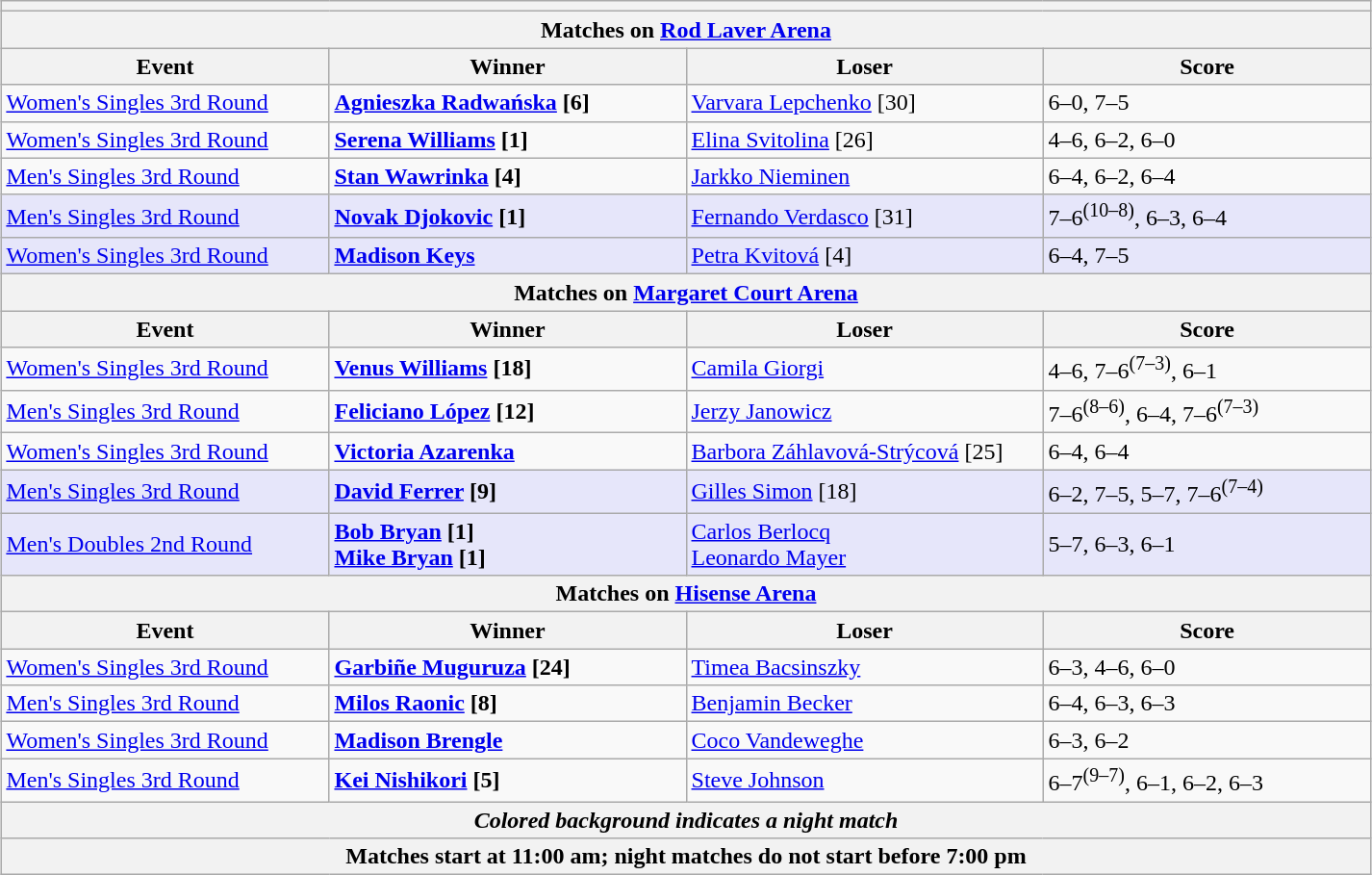<table class="wikitable collapsible uncollapsed" style="margin:1em auto;">
<tr>
<th colspan=4></th>
</tr>
<tr>
<th colspan=4><strong>Matches on <a href='#'>Rod Laver Arena</a></strong></th>
</tr>
<tr>
<th style="width:220px;">Event</th>
<th style="width:240px;">Winner</th>
<th style="width:240px;">Loser</th>
<th style="width:220px;">Score</th>
</tr>
<tr>
<td><a href='#'>Women's Singles 3rd Round</a></td>
<td><strong> <a href='#'>Agnieszka Radwańska</a> [6]</strong></td>
<td> <a href='#'>Varvara Lepchenko</a> [30]</td>
<td>6–0, 7–5</td>
</tr>
<tr>
<td><a href='#'>Women's Singles 3rd Round</a></td>
<td><strong> <a href='#'>Serena Williams</a> [1]</strong></td>
<td> <a href='#'>Elina Svitolina</a> [26]</td>
<td>4–6, 6–2, 6–0</td>
</tr>
<tr>
<td><a href='#'>Men's Singles 3rd Round</a></td>
<td><strong> <a href='#'>Stan Wawrinka</a> [4]</strong></td>
<td> <a href='#'>Jarkko Nieminen</a></td>
<td>6–4, 6–2, 6–4</td>
</tr>
<tr bgcolor=lavender>
<td><a href='#'>Men's Singles 3rd Round</a></td>
<td><strong> <a href='#'>Novak Djokovic</a> [1]</strong></td>
<td> <a href='#'>Fernando Verdasco</a> [31]</td>
<td>7–6<sup>(10–8)</sup>, 6–3, 6–4</td>
</tr>
<tr bgcolor=lavender>
<td><a href='#'>Women's Singles 3rd Round</a></td>
<td><strong> <a href='#'>Madison Keys</a></strong></td>
<td> <a href='#'>Petra Kvitová</a> [4]</td>
<td>6–4, 7–5</td>
</tr>
<tr>
<th colspan=4><strong>Matches on <a href='#'>Margaret Court Arena</a></strong></th>
</tr>
<tr>
<th style="width:220px;">Event</th>
<th style="width:240px;">Winner</th>
<th style="width:240px;">Loser</th>
<th style="width:220px;">Score</th>
</tr>
<tr>
<td><a href='#'>Women's Singles 3rd Round</a></td>
<td><strong> <a href='#'>Venus Williams</a> [18]</strong></td>
<td> <a href='#'>Camila Giorgi</a></td>
<td>4–6, 7–6<sup>(7–3)</sup>, 6–1</td>
</tr>
<tr>
<td><a href='#'>Men's Singles 3rd Round</a></td>
<td><strong> <a href='#'>Feliciano López</a> [12]</strong></td>
<td> <a href='#'>Jerzy Janowicz</a></td>
<td>7–6<sup>(8–6)</sup>, 6–4, 7–6<sup>(7–3)</sup></td>
</tr>
<tr>
<td><a href='#'>Women's Singles 3rd Round</a></td>
<td><strong> <a href='#'>Victoria Azarenka</a></strong></td>
<td> <a href='#'>Barbora Záhlavová-Strýcová</a> [25]</td>
<td>6–4, 6–4</td>
</tr>
<tr bgcolor=lavender>
<td><a href='#'>Men's Singles 3rd Round</a></td>
<td><strong> <a href='#'>David Ferrer</a> [9]</strong></td>
<td> <a href='#'>Gilles Simon</a> [18]</td>
<td>6–2, 7–5, 5–7, 7–6<sup>(7–4)</sup></td>
</tr>
<tr bgcolor=lavender>
<td><a href='#'>Men's Doubles 2nd Round</a></td>
<td><strong> <a href='#'>Bob Bryan</a> [1] <br>  <a href='#'>Mike Bryan</a> [1]</strong></td>
<td> <a href='#'>Carlos Berlocq</a> <br>  <a href='#'>Leonardo Mayer</a></td>
<td>5–7, 6–3, 6–1</td>
</tr>
<tr>
<th colspan=4><strong>Matches on <a href='#'>Hisense Arena</a></strong></th>
</tr>
<tr>
<th style="width:220px;">Event</th>
<th style="width:240px;">Winner</th>
<th style="width:240px;">Loser</th>
<th style="width:220px;">Score</th>
</tr>
<tr>
<td><a href='#'>Women's Singles 3rd Round</a></td>
<td><strong> <a href='#'>Garbiñe Muguruza</a> [24]</strong></td>
<td> <a href='#'>Timea Bacsinszky</a></td>
<td>6–3, 4–6, 6–0</td>
</tr>
<tr>
<td><a href='#'>Men's Singles 3rd Round</a></td>
<td><strong> <a href='#'>Milos Raonic</a> [8]</strong></td>
<td> <a href='#'>Benjamin Becker</a></td>
<td>6–4, 6–3, 6–3</td>
</tr>
<tr>
<td><a href='#'>Women's Singles 3rd Round</a></td>
<td><strong> <a href='#'>Madison Brengle</a></strong></td>
<td> <a href='#'>Coco Vandeweghe</a></td>
<td>6–3, 6–2</td>
</tr>
<tr>
<td><a href='#'>Men's Singles 3rd Round</a></td>
<td><strong> <a href='#'>Kei Nishikori</a> [5]</strong></td>
<td> <a href='#'>Steve Johnson</a></td>
<td>6–7<sup>(9–7)</sup>, 6–1, 6–2, 6–3</td>
</tr>
<tr>
<th colspan=4><em>Colored background indicates a night match</em></th>
</tr>
<tr>
<th colspan=4>Matches start at 11:00 am; night matches do not start before 7:00 pm</th>
</tr>
</table>
